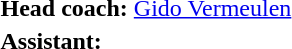<table>
<tr>
<td><strong>Head coach:</strong></td>
<td><a href='#'>Gido Vermeulen</a></td>
</tr>
<tr>
<td><strong>Assistant:</strong></td>
<td></td>
</tr>
</table>
